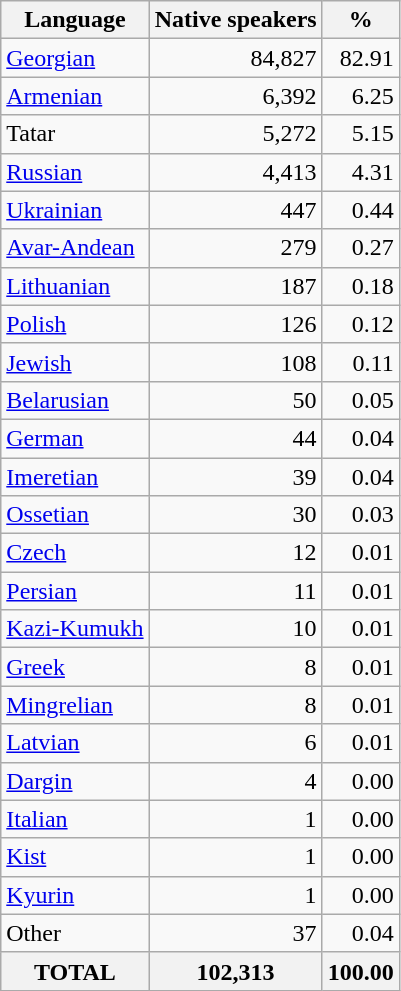<table class="wikitable sortable">
<tr>
<th>Language</th>
<th>Native speakers</th>
<th>%</th>
</tr>
<tr>
<td><a href='#'>Georgian</a></td>
<td align="right">84,827</td>
<td align="right">82.91</td>
</tr>
<tr>
<td><a href='#'>Armenian</a></td>
<td align="right">6,392</td>
<td align="right">6.25</td>
</tr>
<tr>
<td>Tatar</td>
<td align="right">5,272</td>
<td align="right">5.15</td>
</tr>
<tr>
<td><a href='#'>Russian</a></td>
<td align="right">4,413</td>
<td align="right">4.31</td>
</tr>
<tr>
<td><a href='#'>Ukrainian</a></td>
<td align="right">447</td>
<td align="right">0.44</td>
</tr>
<tr>
<td><a href='#'>Avar-Andean</a></td>
<td align="right">279</td>
<td align="right">0.27</td>
</tr>
<tr>
<td><a href='#'>Lithuanian</a></td>
<td align="right">187</td>
<td align="right">0.18</td>
</tr>
<tr>
<td><a href='#'>Polish</a></td>
<td align="right">126</td>
<td align="right">0.12</td>
</tr>
<tr>
<td><a href='#'>Jewish</a></td>
<td align="right">108</td>
<td align="right">0.11</td>
</tr>
<tr>
<td><a href='#'>Belarusian</a></td>
<td align="right">50</td>
<td align="right">0.05</td>
</tr>
<tr>
<td><a href='#'>German</a></td>
<td align="right">44</td>
<td align="right">0.04</td>
</tr>
<tr>
<td><a href='#'>Imeretian</a></td>
<td align="right">39</td>
<td align="right">0.04</td>
</tr>
<tr>
<td><a href='#'>Ossetian</a></td>
<td align="right">30</td>
<td align="right">0.03</td>
</tr>
<tr>
<td><a href='#'>Czech</a></td>
<td align="right">12</td>
<td align="right">0.01</td>
</tr>
<tr>
<td><a href='#'>Persian</a></td>
<td align="right">11</td>
<td align="right">0.01</td>
</tr>
<tr>
<td><a href='#'>Kazi-Kumukh</a></td>
<td align="right">10</td>
<td align="right">0.01</td>
</tr>
<tr>
<td><a href='#'>Greek</a></td>
<td align="right">8</td>
<td align="right">0.01</td>
</tr>
<tr>
<td><a href='#'>Mingrelian</a></td>
<td align="right">8</td>
<td align="right">0.01</td>
</tr>
<tr>
<td><a href='#'>Latvian</a></td>
<td align="right">6</td>
<td align="right">0.01</td>
</tr>
<tr>
<td><a href='#'>Dargin</a></td>
<td align="right">4</td>
<td align="right">0.00</td>
</tr>
<tr>
<td><a href='#'>Italian</a></td>
<td align="right">1</td>
<td align="right">0.00</td>
</tr>
<tr>
<td><a href='#'>Kist</a></td>
<td align="right">1</td>
<td align="right">0.00</td>
</tr>
<tr>
<td><a href='#'>Kyurin</a></td>
<td align="right">1</td>
<td align="right">0.00</td>
</tr>
<tr>
<td>Other</td>
<td align="right">37</td>
<td align="right">0.04</td>
</tr>
<tr>
<th>TOTAL</th>
<th>102,313</th>
<th>100.00</th>
</tr>
</table>
